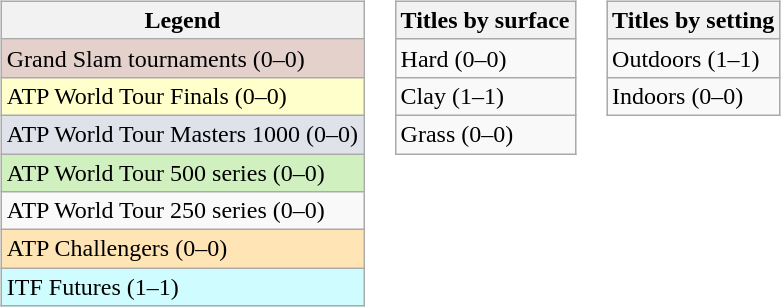<table>
<tr valign=top>
<td><br><table class=wikitable>
<tr>
<th>Legend</th>
</tr>
<tr bgcolor=e5d1cb>
<td>Grand Slam tournaments (0–0)</td>
</tr>
<tr bgcolor=ffffcc>
<td>ATP World Tour Finals (0–0)</td>
</tr>
<tr bgcolor=dfe2e9>
<td>ATP World Tour Masters 1000 (0–0)</td>
</tr>
<tr bgcolor=d0f0c0>
<td>ATP World Tour 500 series (0–0)</td>
</tr>
<tr>
<td>ATP World Tour 250 series (0–0)</td>
</tr>
<tr bgcolor=moccasin>
<td>ATP Challengers (0–0)</td>
</tr>
<tr bgcolor=CFFCFF>
<td>ITF Futures (1–1)</td>
</tr>
</table>
</td>
<td><br><table class=wikitable>
<tr>
<th>Titles by surface</th>
</tr>
<tr>
<td>Hard (0–0)</td>
</tr>
<tr>
<td>Clay (1–1)</td>
</tr>
<tr>
<td>Grass (0–0)</td>
</tr>
</table>
</td>
<td><br><table class=wikitable>
<tr>
<th>Titles by setting</th>
</tr>
<tr>
<td>Outdoors (1–1)</td>
</tr>
<tr>
<td>Indoors (0–0)</td>
</tr>
</table>
</td>
</tr>
</table>
